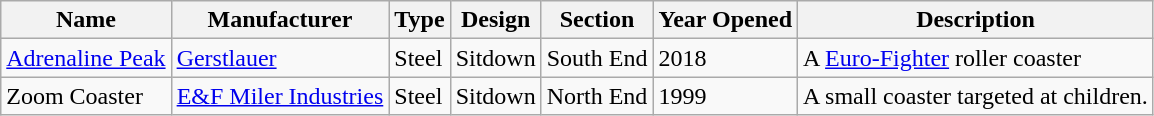<table class="wikitable">
<tr>
<th>Name</th>
<th>Manufacturer</th>
<th>Type</th>
<th>Design</th>
<th>Section</th>
<th>Year Opened</th>
<th>Description</th>
</tr>
<tr>
<td><a href='#'>Adrenaline Peak</a></td>
<td><a href='#'>Gerstlauer</a></td>
<td>Steel</td>
<td>Sitdown</td>
<td>South End</td>
<td>2018</td>
<td>A <a href='#'>Euro-Fighter</a> roller coaster</td>
</tr>
<tr>
<td>Zoom Coaster</td>
<td><a href='#'>E&F Miler Industries</a></td>
<td>Steel</td>
<td>Sitdown</td>
<td>North End</td>
<td>1999</td>
<td>A small coaster targeted at children.</td>
</tr>
</table>
